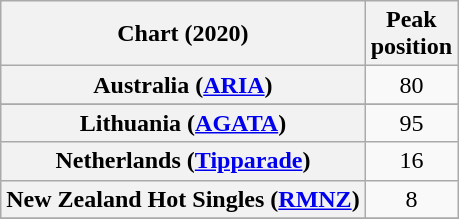<table class="wikitable sortable plainrowheaders" style="text-align:center">
<tr>
<th>Chart (2020)</th>
<th>Peak<br>position</th>
</tr>
<tr>
<th scope="row">Australia (<a href='#'>ARIA</a>)</th>
<td style="text-align:center;">80</td>
</tr>
<tr>
</tr>
<tr>
<th scope="row">Lithuania (<a href='#'>AGATA</a>)</th>
<td style="text-align:center;">95</td>
</tr>
<tr>
<th scope="row">Netherlands (<a href='#'>Tipparade</a>)</th>
<td style="text-align:center;">16</td>
</tr>
<tr>
<th scope="row">New Zealand Hot Singles (<a href='#'>RMNZ</a>)</th>
<td style="text-align:center;">8</td>
</tr>
<tr>
</tr>
</table>
